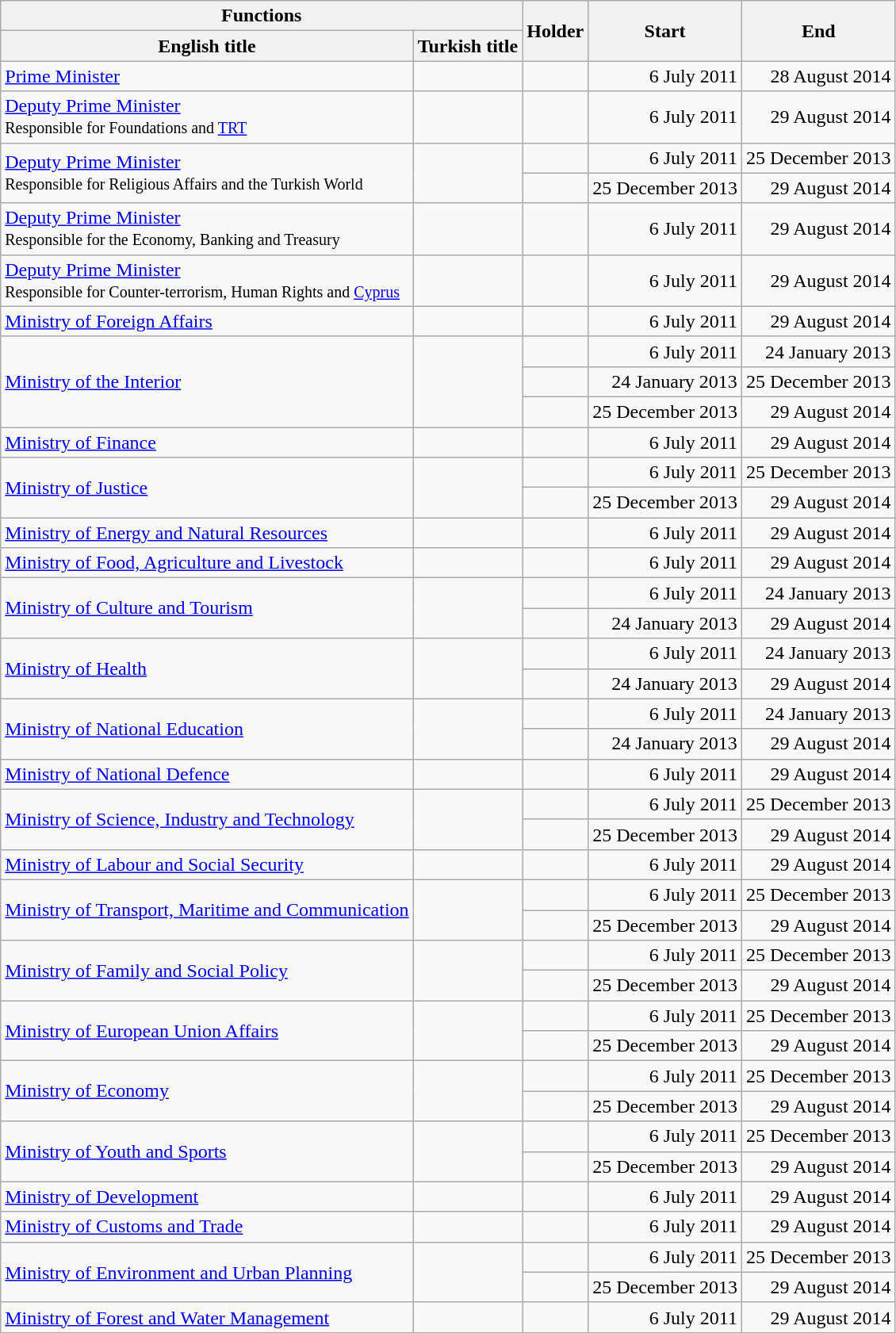<table class="wikitable">
<tr>
<th colspan="2">Functions</th>
<th rowspan="2">Holder</th>
<th rowspan="2">Start</th>
<th rowspan="2">End</th>
</tr>
<tr>
<th>English title</th>
<th>Turkish title</th>
</tr>
<tr>
<td><a href='#'>Prime Minister</a></td>
<td><em></em></td>
<td></td>
<td style="text-align:right;">6 July 2011</td>
<td style="text-align:right;">28 August 2014</td>
</tr>
<tr>
<td><a href='#'>Deputy Prime Minister</a><br> <small>Responsible for Foundations and <a href='#'>TRT</a></small></td>
<td><em></em></td>
<td></td>
<td style="text-align:right;">6 July 2011</td>
<td style="text-align:right;">29 August 2014</td>
</tr>
<tr>
<td rowspan="2"><a href='#'>Deputy Prime Minister</a><br> <small>Responsible for Religious Affairs and the Turkish World</small></td>
<td rowspan="2"><em></em></td>
<td></td>
<td style="text-align:right;">6 July 2011</td>
<td style="text-align:right;">25 December 2013</td>
</tr>
<tr>
<td></td>
<td style="text-align:right;">25 December 2013</td>
<td style="text-align:right;">29 August 2014</td>
</tr>
<tr>
<td><a href='#'>Deputy Prime Minister</a><br> <small>Responsible for the Economy, Banking and Treasury</small></td>
<td><em></em></td>
<td></td>
<td style="text-align:right;">6 July 2011</td>
<td style="text-align:right;">29 August 2014</td>
</tr>
<tr>
<td><a href='#'>Deputy Prime Minister</a><br> <small>Responsible for Counter-terrorism, Human Rights and <a href='#'>Cyprus</a></small></td>
<td><em></em></td>
<td></td>
<td style="text-align:right;">6 July 2011</td>
<td style="text-align:right;">29 August 2014</td>
</tr>
<tr>
<td><a href='#'>Ministry of Foreign Affairs</a></td>
<td><em></em></td>
<td></td>
<td style="text-align:right;">6 July 2011</td>
<td style="text-align:right;">29 August 2014</td>
</tr>
<tr>
<td rowspan="3"><a href='#'>Ministry of the Interior</a></td>
<td rowspan="3"><em></em></td>
<td></td>
<td style="text-align:right;">6 July 2011</td>
<td style="text-align:right;">24 January 2013</td>
</tr>
<tr>
<td></td>
<td style="text-align:right;">24 January 2013</td>
<td style="text-align:right;">25 December 2013</td>
</tr>
<tr>
<td></td>
<td style="text-align:right;">25 December 2013</td>
<td style="text-align:right;">29 August 2014</td>
</tr>
<tr>
<td><a href='#'>Ministry of Finance</a></td>
<td><em></em></td>
<td></td>
<td style="text-align:right;">6 July 2011</td>
<td style="text-align:right;">29 August 2014</td>
</tr>
<tr>
<td rowspan="2"><a href='#'>Ministry of Justice</a></td>
<td rowspan="2"><em></em></td>
<td></td>
<td style="text-align:right;">6 July 2011</td>
<td style="text-align:right;">25 December 2013</td>
</tr>
<tr>
<td></td>
<td style="text-align:right;">25 December 2013</td>
<td style="text-align:right;">29 August 2014</td>
</tr>
<tr>
<td><a href='#'>Ministry of Energy and Natural Resources</a></td>
<td><em></em></td>
<td></td>
<td style="text-align:right;">6 July 2011</td>
<td style="text-align:right;">29 August 2014</td>
</tr>
<tr>
<td><a href='#'>Ministry of Food, Agriculture and Livestock</a></td>
<td><em></em></td>
<td></td>
<td style="text-align:right;">6 July 2011</td>
<td style="text-align:right;">29 August 2014</td>
</tr>
<tr>
<td rowspan="2"><a href='#'>Ministry of Culture and Tourism</a></td>
<td rowspan="2"><em></em></td>
<td></td>
<td style="text-align:right;">6 July 2011</td>
<td style="text-align:right;">24 January 2013</td>
</tr>
<tr>
<td></td>
<td style="text-align:right;">24 January 2013</td>
<td style="text-align:right;">29 August 2014</td>
</tr>
<tr>
<td rowspan="2"><a href='#'>Ministry of Health</a></td>
<td rowspan="2"><em></em></td>
<td></td>
<td style="text-align:right;">6 July 2011</td>
<td style="text-align:right;">24 January 2013</td>
</tr>
<tr>
<td></td>
<td style="text-align:right;">24 January 2013</td>
<td style="text-align:right;">29 August 2014</td>
</tr>
<tr>
<td rowspan="2"><a href='#'>Ministry of National Education</a></td>
<td rowspan="2"><em></em></td>
<td></td>
<td style="text-align:right;">6 July 2011</td>
<td style="text-align:right;">24 January 2013</td>
</tr>
<tr>
<td></td>
<td style="text-align:right;">24 January 2013</td>
<td style="text-align:right;">29 August 2014</td>
</tr>
<tr>
<td><a href='#'>Ministry of National Defence</a></td>
<td><em></em></td>
<td></td>
<td style="text-align:right;">6 July 2011</td>
<td style="text-align:right;">29 August 2014</td>
</tr>
<tr>
<td rowspan="2"><a href='#'>Ministry of Science, Industry and Technology</a></td>
<td rowspan="2"><em></em></td>
<td></td>
<td style="text-align:right;">6 July 2011</td>
<td style="text-align:right;">25 December 2013</td>
</tr>
<tr>
<td></td>
<td style="text-align:right;">25 December 2013</td>
<td style="text-align:right;">29 August 2014</td>
</tr>
<tr>
<td><a href='#'>Ministry of Labour and Social Security</a></td>
<td><em></em></td>
<td></td>
<td style="text-align:right;">6 July 2011</td>
<td style="text-align:right;">29 August 2014</td>
</tr>
<tr>
<td rowspan="2"><a href='#'>Ministry of Transport, Maritime and Communication</a></td>
<td rowspan="2"><em></em></td>
<td></td>
<td style="text-align:right;">6 July 2011</td>
<td style="text-align:right;">25 December 2013</td>
</tr>
<tr>
<td></td>
<td style="text-align:right;">25 December 2013</td>
<td style="text-align:right;">29 August 2014</td>
</tr>
<tr>
<td rowspan="2"><a href='#'>Ministry of Family and Social Policy</a></td>
<td rowspan="2"><em></em></td>
<td></td>
<td style="text-align:right;">6 July 2011</td>
<td style="text-align:right;">25 December 2013</td>
</tr>
<tr>
<td></td>
<td style="text-align:right;">25 December 2013</td>
<td style="text-align:right;">29 August 2014</td>
</tr>
<tr>
<td rowspan="2"><a href='#'>Ministry of European Union Affairs</a></td>
<td rowspan="2"><em></em></td>
<td></td>
<td style="text-align:right;">6 July 2011</td>
<td style="text-align:right;">25 December 2013</td>
</tr>
<tr>
<td></td>
<td style="text-align:right;">25 December 2013</td>
<td style="text-align:right;">29 August 2014</td>
</tr>
<tr>
<td rowspan="2"><a href='#'>Ministry of Economy</a></td>
<td rowspan="2"><em></em></td>
<td></td>
<td style="text-align:right;">6 July 2011</td>
<td style="text-align:right;">25 December 2013</td>
</tr>
<tr>
<td></td>
<td style="text-align:right;">25 December 2013</td>
<td style="text-align:right;">29 August 2014</td>
</tr>
<tr>
<td rowspan="2"><a href='#'>Ministry of Youth and Sports</a></td>
<td rowspan="2"><em></em></td>
<td></td>
<td style="text-align:right;">6 July 2011</td>
<td style="text-align:right;">25 December 2013</td>
</tr>
<tr>
<td></td>
<td style="text-align:right;">25 December 2013</td>
<td style="text-align:right;">29 August 2014</td>
</tr>
<tr>
<td><a href='#'>Ministry of Development</a></td>
<td><em></em></td>
<td></td>
<td style="text-align:right;">6 July 2011</td>
<td style="text-align:right;">29 August 2014</td>
</tr>
<tr>
<td><a href='#'>Ministry of Customs and Trade</a></td>
<td><em></em></td>
<td></td>
<td style="text-align:right;">6 July 2011</td>
<td style="text-align:right;">29 August 2014</td>
</tr>
<tr>
<td rowspan="2"><a href='#'>Ministry of Environment and Urban Planning</a></td>
<td rowspan="2"><em></em></td>
<td></td>
<td style="text-align:right;">6 July 2011</td>
<td style="text-align:right;">25 December 2013</td>
</tr>
<tr>
<td></td>
<td style="text-align:right;">25 December 2013</td>
<td style="text-align:right;">29 August 2014</td>
</tr>
<tr>
<td><a href='#'>Ministry of Forest and Water Management</a></td>
<td><em></em></td>
<td></td>
<td style="text-align:right;">6 July 2011</td>
<td style="text-align:right;">29 August 2014</td>
</tr>
</table>
